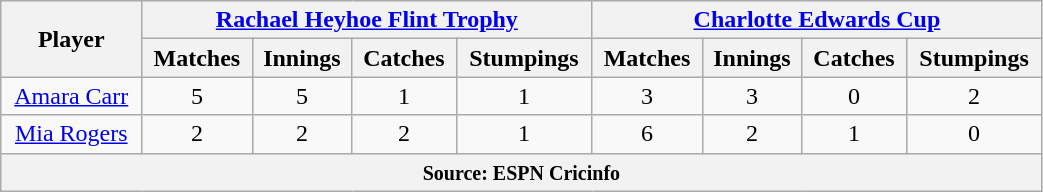<table class="wikitable" style="text-align:center; width:55%;">
<tr>
<th rowspan=2>Player</th>
<th colspan=4><a href='#'>Rachael Heyhoe Flint Trophy</a></th>
<th colspan=4><a href='#'>Charlotte Edwards Cup</a></th>
</tr>
<tr>
<th>Matches</th>
<th>Innings</th>
<th>Catches</th>
<th>Stumpings</th>
<th>Matches</th>
<th>Innings</th>
<th>Catches</th>
<th>Stumpings</th>
</tr>
<tr>
<td><a href='#'>Amara Carr</a></td>
<td>5</td>
<td>5</td>
<td>1</td>
<td>1</td>
<td>3</td>
<td>3</td>
<td>0</td>
<td>2</td>
</tr>
<tr>
<td><a href='#'>Mia Rogers</a></td>
<td>2</td>
<td>2</td>
<td>2</td>
<td>1</td>
<td>6</td>
<td>2</td>
<td>1</td>
<td>0</td>
</tr>
<tr>
<th colspan="9"><small>Source: ESPN Cricinfo</small></th>
</tr>
</table>
